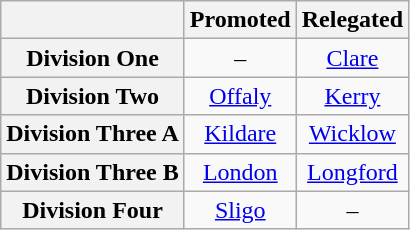<table class="wikitable" style="text-align:center">
<tr>
<th></th>
<th>Promoted</th>
<th>Relegated</th>
</tr>
<tr>
<th>Division One</th>
<td>–</td>
<td><a href='#'>Clare</a></td>
</tr>
<tr>
<th>Division Two</th>
<td><a href='#'>Offaly</a></td>
<td><a href='#'>Kerry</a></td>
</tr>
<tr>
<th>Division Three A</th>
<td><a href='#'>Kildare</a></td>
<td><a href='#'>Wicklow</a></td>
</tr>
<tr>
<th>Division Three B</th>
<td><a href='#'>London</a></td>
<td><a href='#'>Longford</a></td>
</tr>
<tr>
<th>Division Four</th>
<td><a href='#'>Sligo</a></td>
<td>–</td>
</tr>
</table>
